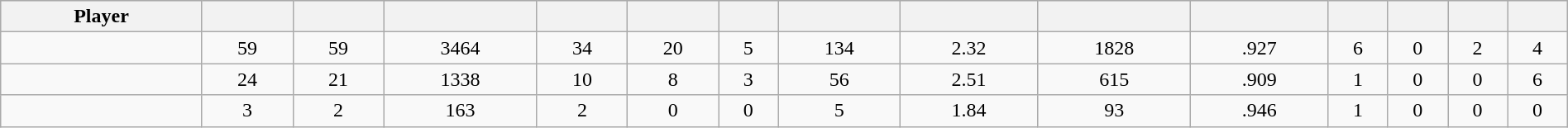<table class="wikitable sortable" style="width:100%; text-align:center;">
<tr style="text-align:center; background:#ddd;">
<th>Player</th>
<th></th>
<th></th>
<th></th>
<th></th>
<th></th>
<th></th>
<th></th>
<th></th>
<th></th>
<th></th>
<th></th>
<th></th>
<th></th>
<th></th>
</tr>
<tr>
<td></td>
<td>59</td>
<td>59</td>
<td>3464</td>
<td>34</td>
<td>20</td>
<td>5</td>
<td>134</td>
<td>2.32</td>
<td>1828</td>
<td>.927</td>
<td>6</td>
<td>0</td>
<td>2</td>
<td>4</td>
</tr>
<tr>
<td></td>
<td>24</td>
<td>21</td>
<td>1338</td>
<td>10</td>
<td>8</td>
<td>3</td>
<td>56</td>
<td>2.51</td>
<td>615</td>
<td>.909</td>
<td>1</td>
<td>0</td>
<td>0</td>
<td>6</td>
</tr>
<tr>
<td></td>
<td>3</td>
<td>2</td>
<td>163</td>
<td>2</td>
<td>0</td>
<td>0</td>
<td>5</td>
<td>1.84</td>
<td>93</td>
<td>.946</td>
<td>1</td>
<td>0</td>
<td>0</td>
<td>0</td>
</tr>
</table>
